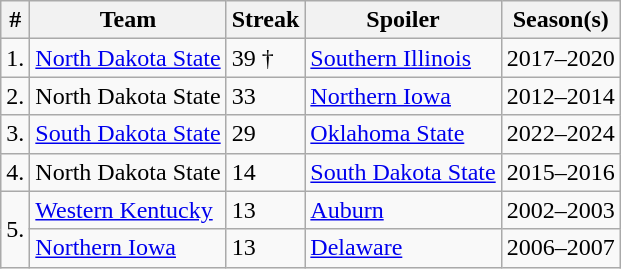<table class="wikitable sortable">
<tr>
<th>#</th>
<th>Team</th>
<th>Streak</th>
<th>Spoiler</th>
<th>Season(s)</th>
</tr>
<tr>
<td>1.</td>
<td><a href='#'>North Dakota State</a></td>
<td>39 †</td>
<td><a href='#'>Southern Illinois</a></td>
<td>2017–2020</td>
</tr>
<tr>
<td>2.</td>
<td>North Dakota State</td>
<td>33</td>
<td><a href='#'>Northern Iowa</a></td>
<td>2012–2014</td>
</tr>
<tr>
<td>3.</td>
<td><a href='#'>South Dakota State</a></td>
<td>29</td>
<td><a href='#'>Oklahoma State</a></td>
<td>2022–2024</td>
</tr>
<tr>
<td>4.</td>
<td>North Dakota State</td>
<td>14</td>
<td><a href='#'>South Dakota State</a></td>
<td>2015–2016</td>
</tr>
<tr>
<td rowspan="2">5.</td>
<td><a href='#'>Western Kentucky</a></td>
<td>13</td>
<td><a href='#'>Auburn</a></td>
<td>2002–2003</td>
</tr>
<tr>
<td><a href='#'>Northern Iowa</a></td>
<td>13</td>
<td><a href='#'>Delaware</a></td>
<td>2006–2007</td>
</tr>
</table>
